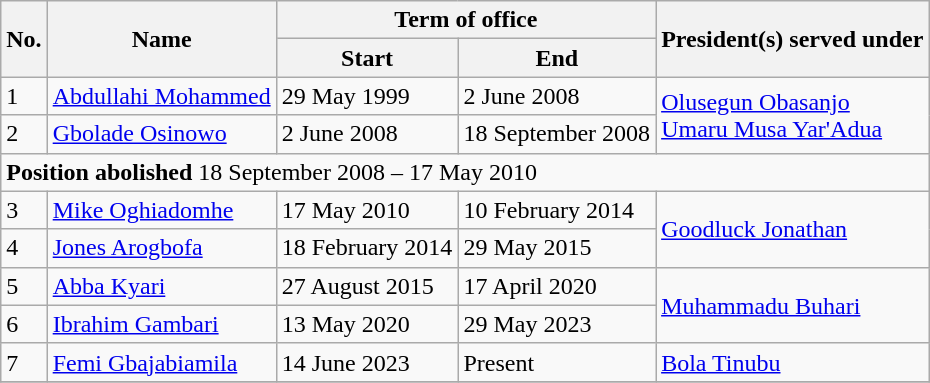<table class="wikitable">
<tr>
<th rowspan="2">No.</th>
<th rowspan="2">Name</th>
<th colspan="2">Term of office</th>
<th rowspan="2">President(s) served under</th>
</tr>
<tr>
<th>Start</th>
<th>End</th>
</tr>
<tr>
<td>1</td>
<td><a href='#'>Abdullahi Mohammed</a></td>
<td>29 May 1999</td>
<td>2 June 2008</td>
<td rowspan="2"><a href='#'>Olusegun Obasanjo</a><br><a href='#'>Umaru Musa Yar'Adua</a></td>
</tr>
<tr>
<td>2</td>
<td><a href='#'>Gbolade Osinowo</a></td>
<td>2 June 2008</td>
<td>18 September 2008</td>
</tr>
<tr>
<td colspan="5"><strong>Position abolished</strong> 18 September 2008 – 17 May 2010</td>
</tr>
<tr>
<td>3</td>
<td><a href='#'>Mike Oghiadomhe</a></td>
<td>17 May 2010</td>
<td>10 February 2014</td>
<td rowspan="2"><a href='#'>Goodluck Jonathan</a></td>
</tr>
<tr>
<td>4</td>
<td><a href='#'>Jones Arogbofa</a></td>
<td>18 February 2014</td>
<td>29 May 2015</td>
</tr>
<tr>
<td>5</td>
<td><a href='#'>Abba Kyari</a></td>
<td>27 August 2015</td>
<td>17 April 2020</td>
<td rowspan="2"><a href='#'>Muhammadu Buhari</a></td>
</tr>
<tr>
<td>6</td>
<td><a href='#'>Ibrahim Gambari</a></td>
<td>13 May 2020</td>
<td>29 May 2023</td>
</tr>
<tr>
<td>7</td>
<td><a href='#'>Femi Gbajabiamila</a></td>
<td>14 June 2023</td>
<td>Present</td>
<td rowspan="1"><a href='#'>Bola Tinubu</a></td>
</tr>
<tr>
</tr>
</table>
